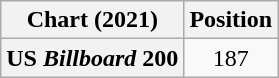<table class="wikitable plainrowheaders" style="text-align:center">
<tr>
<th scope="col">Chart (2021)</th>
<th scope="col">Position</th>
</tr>
<tr>
<th scope="row">US <em>Billboard</em> 200</th>
<td>187</td>
</tr>
</table>
